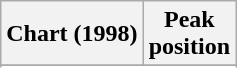<table class="wikitable sortable">
<tr>
<th align="left">Chart (1998)</th>
<th align="center">Peak<br>position</th>
</tr>
<tr>
</tr>
<tr>
</tr>
<tr>
</tr>
</table>
